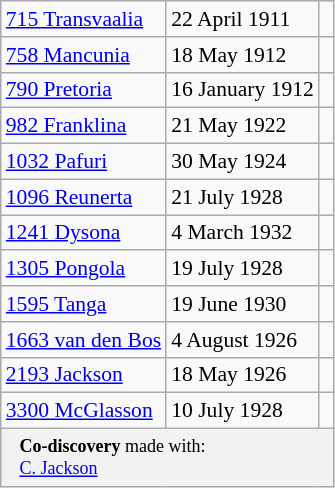<table class="wikitable" style="font-size: 0.9em;">
<tr>
<td><a href='#'>715 Transvaalia</a></td>
<td>22 April 1911</td>
<td></td>
</tr>
<tr>
<td><a href='#'>758 Mancunia</a></td>
<td>18 May 1912</td>
<td></td>
</tr>
<tr>
<td><a href='#'>790 Pretoria</a></td>
<td>16 January 1912</td>
<td></td>
</tr>
<tr>
<td><a href='#'>982 Franklina</a></td>
<td>21 May 1922</td>
<td></td>
</tr>
<tr>
<td><a href='#'>1032 Pafuri</a></td>
<td>30 May 1924</td>
<td></td>
</tr>
<tr>
<td><a href='#'>1096 Reunerta</a></td>
<td>21 July 1928</td>
<td></td>
</tr>
<tr>
<td><a href='#'>1241 Dysona</a></td>
<td>4 March 1932</td>
<td></td>
</tr>
<tr>
<td><a href='#'>1305 Pongola</a></td>
<td>19 July 1928</td>
<td></td>
</tr>
<tr>
<td><a href='#'>1595 Tanga</a></td>
<td>19 June 1930</td>
<td> </td>
</tr>
<tr>
<td><a href='#'>1663 van den Bos</a></td>
<td>4 August 1926</td>
<td></td>
</tr>
<tr>
<td><a href='#'>2193 Jackson</a></td>
<td>18 May 1926</td>
<td></td>
</tr>
<tr>
<td><a href='#'>3300 McGlasson</a></td>
<td>10 July 1928</td>
<td></td>
</tr>
<tr>
<th colspan=3 style="font-size: smaller; font-weight: normal; text-align: left; padding: 4px 12px;"><strong>Co-discovery</strong> made with:<br> <a href='#'>C. Jackson</a></th>
</tr>
</table>
